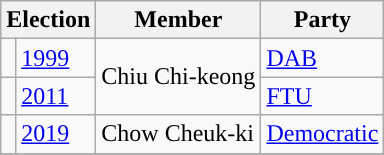<table class="wikitable">
<tr>
<th colspan="2">Election</th>
<th>Member</th>
<th>Party</th>
</tr>
<tr>
<td style="background-color: "></td>
<td><a href='#'>1999</a></td>
<td rowspan=2>Chiu Chi-keong</td>
<td><a href='#'>DAB</a></td>
</tr>
<tr>
<td style="background-color: "></td>
<td><a href='#'>2011</a></td>
<td><a href='#'>FTU</a></td>
</tr>
<tr>
<td style="background-color: "></td>
<td><a href='#'>2019</a></td>
<td>Chow Cheuk-ki</td>
<td><a href='#'>Democratic</a></td>
</tr>
<tr>
</tr>
</table>
